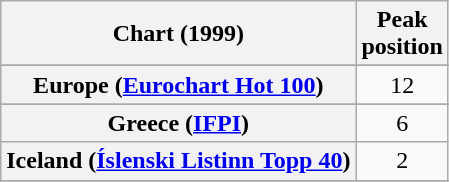<table class="wikitable sortable plainrowheaders" style="text-align:center">
<tr>
<th>Chart (1999)</th>
<th>Peak<br>position</th>
</tr>
<tr>
</tr>
<tr>
</tr>
<tr>
</tr>
<tr>
<th scope="row">Europe (<a href='#'>Eurochart Hot 100</a>)</th>
<td>12</td>
</tr>
<tr>
</tr>
<tr>
</tr>
<tr>
<th scope="row">Greece (<a href='#'>IFPI</a>)</th>
<td>6</td>
</tr>
<tr>
<th scope="row">Iceland (<a href='#'>Íslenski Listinn Topp 40</a>)</th>
<td>2</td>
</tr>
<tr>
</tr>
<tr>
</tr>
<tr>
</tr>
<tr>
</tr>
<tr>
</tr>
<tr>
</tr>
<tr>
</tr>
<tr>
</tr>
</table>
